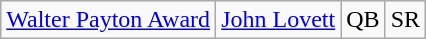<table class="wikitable">
<tr>
<td><a href='#'>Walter Payton Award</a></td>
<td><a href='#'>John Lovett</a></td>
<td>QB</td>
<td>SR</td>
</tr>
</table>
